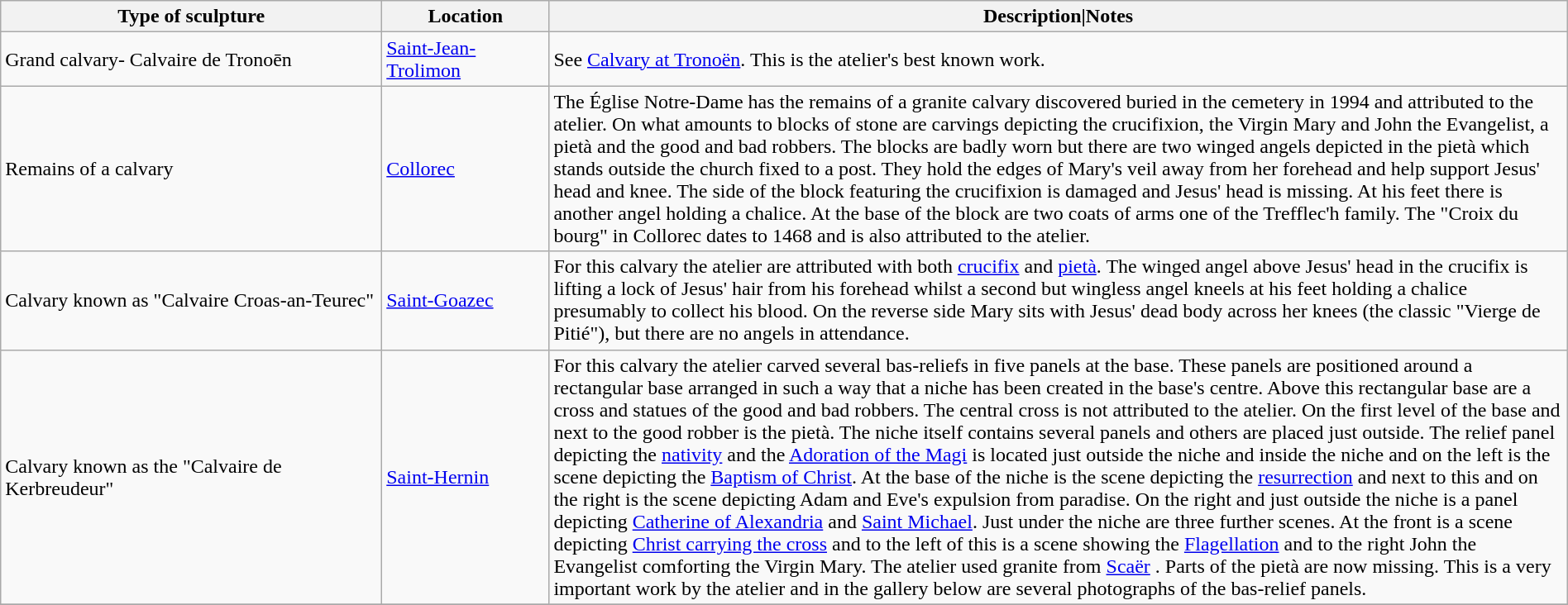<table class="wikitable sortable" style="width:100%; margin-top:0.5em;">
<tr>
<th scope="col">Type of sculpture</th>
<th scope="col">Location</th>
<th scope="col" width="65%">Description|Notes</th>
</tr>
<tr>
<td>Grand calvary- Calvaire de Tronoēn</td>
<td><a href='#'>Saint-Jean-Trolimon</a></td>
<td>See <a href='#'>Calvary at Tronoën</a>. This is the atelier's best known work.<br></td>
</tr>
<tr>
<td>Remains of a calvary</td>
<td><a href='#'>Collorec</a></td>
<td>The Église Notre-Dame has the remains of a granite calvary discovered buried in the cemetery in 1994 and attributed to the atelier. On what amounts to blocks of stone are carvings depicting the crucifixion, the Virgin Mary and John the Evangelist, a pietà and the good and bad robbers. The blocks are badly worn but there are two winged angels depicted in the pietà which stands outside the church fixed to a post. They hold the edges of Mary's veil away from her forehead and help support Jesus' head and knee. The side of the block featuring the crucifixion is damaged and Jesus' head is missing. At his feet there is another angel holding a chalice. At the base of the block are two coats of arms one of the Trefflec'h family. The "Croix du bourg" in Collorec dates to 1468 and is also attributed to the atelier.<br></td>
</tr>
<tr>
<td>Calvary known as "Calvaire Croas-an-Teurec"</td>
<td><a href='#'>Saint-Goazec</a></td>
<td>For this calvary the atelier are attributed with both <a href='#'>crucifix</a> and <a href='#'>pietà</a>.  The winged angel above Jesus' head in the crucifix is lifting a lock of Jesus' hair from his forehead whilst a second but wingless angel kneels at his feet holding a chalice presumably to collect his blood. On the reverse side Mary sits with Jesus' dead body across her knees (the classic "Vierge de Pitié"), but there are no angels in attendance.</td>
</tr>
<tr>
<td>Calvary known as the "Calvaire de Kerbreudeur"</td>
<td><a href='#'>Saint-Hernin</a></td>
<td>For this calvary the atelier carved several bas-reliefs in five panels at the base. These panels are positioned around a rectangular base arranged in such a way that a niche has been created in the base's centre. Above this rectangular base are a cross and statues of the good and bad robbers. The central cross is not attributed to the atelier.  On the first level of the base and next to the good robber is the pietà. The niche itself contains several panels and others are placed just outside. The relief panel depicting the <a href='#'>nativity</a> and the <a href='#'>Adoration of the Magi</a> is located just outside the niche and inside the niche and on the left is the scene depicting the <a href='#'>Baptism of Christ</a>. At the base of the niche is the scene depicting the <a href='#'>resurrection</a> and next to this and on the right is the scene depicting Adam and Eve's expulsion from paradise. On the right and just outside the niche is a panel depicting <a href='#'>Catherine of Alexandria</a> and <a href='#'>Saint Michael</a>. Just under the niche are three further scenes. At the front is a scene depicting <a href='#'>Christ carrying the cross</a> and to the left of this is a scene showing the <a href='#'>Flagellation</a> and to the right John the Evangelist comforting the Virgin Mary. The atelier used granite from <a href='#'>Scaër</a> .  Parts of the pietà are now missing. This is a very important work by the atelier and in the gallery below are several photographs of the bas-relief panels.</td>
</tr>
<tr>
</tr>
</table>
